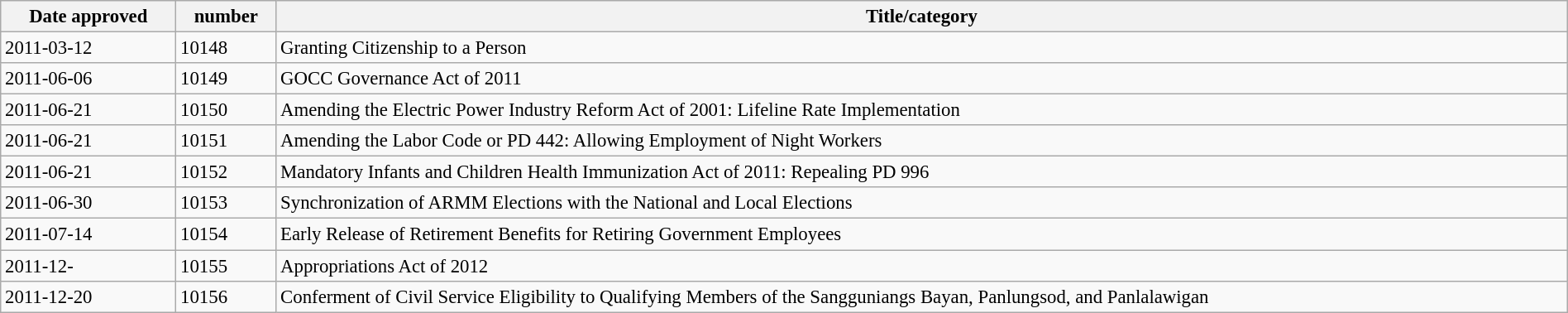<table class="wikitable sortable collapsible collapsed plainrowheaders" style="width: 100%; font-size: 95%">
<tr>
<th scope="col" data-sort-type="isoDate">Date approved</th>
<th scope="col"> number</th>
<th scope="col">Title/category</th>
</tr>
<tr>
<td>2011-03-12</td>
<td>10148</td>
<td>Granting Citizenship to a Person</td>
</tr>
<tr>
<td>2011-06-06</td>
<td>10149</td>
<td>GOCC Governance Act of 2011</td>
</tr>
<tr>
<td>2011-06-21</td>
<td>10150</td>
<td>Amending the Electric Power Industry Reform Act of 2001: Lifeline Rate Implementation</td>
</tr>
<tr>
<td>2011-06-21</td>
<td>10151</td>
<td>Amending the Labor Code or PD 442: Allowing Employment of Night Workers</td>
</tr>
<tr>
<td>2011-06-21</td>
<td>10152</td>
<td>Mandatory Infants and Children Health Immunization Act of 2011: Repealing PD 996</td>
</tr>
<tr>
<td>2011-06-30</td>
<td>10153</td>
<td>Synchronization of ARMM Elections with the National and Local Elections</td>
</tr>
<tr>
<td>2011-07-14</td>
<td>10154</td>
<td>Early Release of Retirement Benefits for Retiring Government Employees</td>
</tr>
<tr>
<td>2011-12-</td>
<td>10155</td>
<td>Appropriations Act of 2012</td>
</tr>
<tr>
<td>2011-12-20</td>
<td>10156</td>
<td>Conferment of Civil Service Eligibility to Qualifying Members of the Sangguniangs Bayan, Panlungsod, and Panlalawigan</td>
</tr>
</table>
